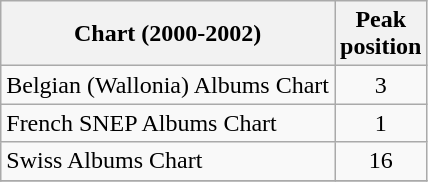<table class="wikitable sortable">
<tr>
<th align="left">Chart (2000-2002)</th>
<th align="center">Peak<br>position</th>
</tr>
<tr>
<td align="left">Belgian (Wallonia) Albums Chart</td>
<td align="center">3</td>
</tr>
<tr>
<td align="left">French SNEP Albums Chart</td>
<td align="center">1</td>
</tr>
<tr>
<td align="left">Swiss Albums Chart</td>
<td align="center">16</td>
</tr>
<tr>
</tr>
</table>
